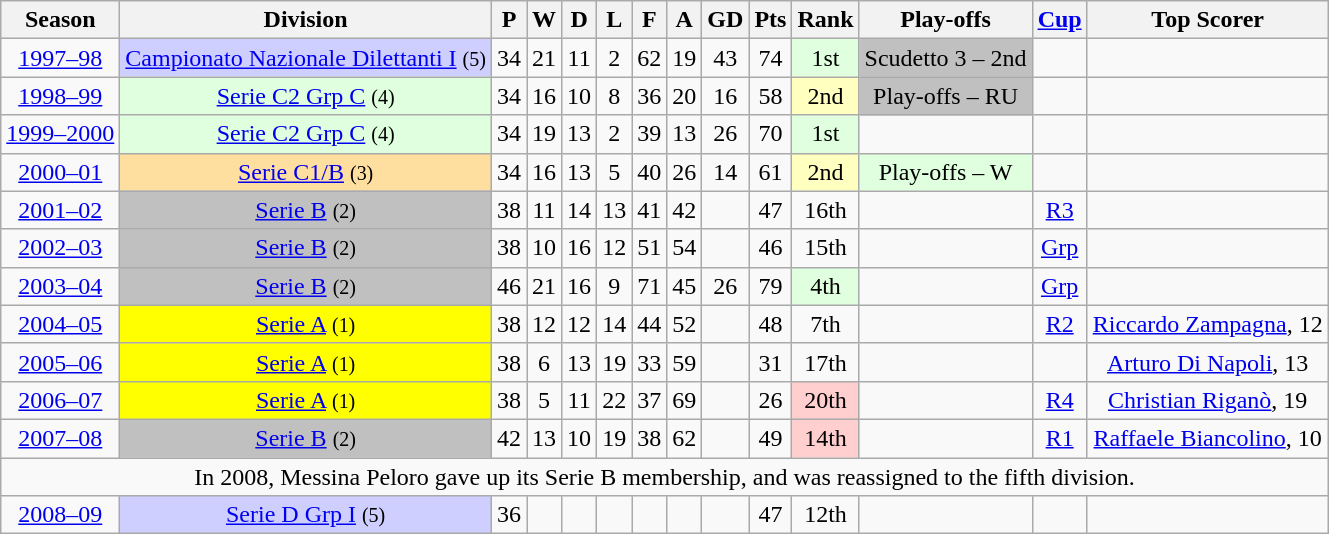<table class="wikitable sortable" style="text-align:center;">
<tr>
<th>Season</th>
<th class="unsortable">Division</th>
<th>P</th>
<th>W</th>
<th>D</th>
<th>L</th>
<th>F</th>
<th>A</th>
<th>GD</th>
<th>Pts</th>
<th>Rank</th>
<th>Play-offs</th>
<th><a href='#'>Cup</a></th>
<th class="unsortable">Top Scorer</th>
</tr>
<tr>
<td><a href='#'>1997–98</a></td>
<td bgcolor="#CFCFFF"><a href='#'>Campionato Nazionale Dilettanti I</a> <small>(5)</small></td>
<td>34</td>
<td>21</td>
<td>11</td>
<td>2</td>
<td>62</td>
<td>19</td>
<td>43</td>
<td>74</td>
<td bgcolor="#DFFFDF">1st</td>
<td bgcolor="#C0C0C0">Scudetto 3 – 2nd</td>
<td></td>
<td></td>
</tr>
<tr>
<td><a href='#'>1998–99</a></td>
<td bgcolor="#DFFFDF"><a href='#'>Serie C2 Grp C</a> <small>(4)</small></td>
<td>34</td>
<td>16</td>
<td>10</td>
<td>8</td>
<td>36</td>
<td>20</td>
<td>16</td>
<td>58</td>
<td bgcolor="#FFFFBF">2nd</td>
<td bgcolor="#C0C0C0">Play-offs – RU</td>
<td></td>
<td></td>
</tr>
<tr>
<td><a href='#'>1999–2000</a></td>
<td bgcolor="#DFFFDF"><a href='#'>Serie C2 Grp C</a> <small>(4)</small></td>
<td>34</td>
<td>19</td>
<td>13</td>
<td>2</td>
<td>39</td>
<td>13</td>
<td>26</td>
<td>70</td>
<td bgcolor="#DFFFDF">1st</td>
<td></td>
<td></td>
<td></td>
</tr>
<tr>
<td><a href='#'>2000–01</a></td>
<td bgcolor="#FFDF9F"><a href='#'>Serie C1/B</a> <small>(3)</small></td>
<td>34</td>
<td>16</td>
<td>13</td>
<td>5</td>
<td>40</td>
<td>26</td>
<td>14</td>
<td>61</td>
<td bgcolor="#FFFFBF">2nd</td>
<td bgcolor="#DFFFDF">Play-offs – W</td>
<td></td>
<td></td>
</tr>
<tr>
<td><a href='#'>2001–02</a></td>
<td bgcolor="silver"><a href='#'>Serie B</a> <small>(2)</small></td>
<td>38</td>
<td>11</td>
<td>14</td>
<td>13</td>
<td>41</td>
<td>42</td>
<td></td>
<td>47</td>
<td>16th</td>
<td></td>
<td><a href='#'>R3</a></td>
<td></td>
</tr>
<tr>
<td><a href='#'>2002–03</a></td>
<td bgcolor="silver"><a href='#'>Serie B</a> <small>(2)</small></td>
<td>38</td>
<td>10</td>
<td>16</td>
<td>12</td>
<td>51</td>
<td>54</td>
<td></td>
<td>46</td>
<td>15th</td>
<td></td>
<td><a href='#'>Grp</a></td>
<td></td>
</tr>
<tr>
<td><a href='#'>2003–04</a></td>
<td bgcolor="silver"><a href='#'>Serie B</a> <small>(2)</small></td>
<td>46</td>
<td>21</td>
<td>16</td>
<td>9</td>
<td>71</td>
<td>45</td>
<td>26</td>
<td>79</td>
<td bgcolor="#DFFFDF">4th</td>
<td></td>
<td><a href='#'>Grp</a></td>
<td></td>
</tr>
<tr>
<td><a href='#'>2004–05</a></td>
<td bgcolor="yellow"><a href='#'>Serie A</a> <small>(1)</small></td>
<td>38</td>
<td>12</td>
<td>12</td>
<td>14</td>
<td>44</td>
<td>52</td>
<td></td>
<td>48</td>
<td>7th</td>
<td></td>
<td><a href='#'>R2</a></td>
<td> <a href='#'>Riccardo Zampagna</a>, 12</td>
</tr>
<tr>
<td><a href='#'>2005–06</a></td>
<td bgcolor="yellow"><a href='#'>Serie A</a> <small>(1)</small></td>
<td>38</td>
<td>6</td>
<td>13</td>
<td>19</td>
<td>33</td>
<td>59</td>
<td></td>
<td>31</td>
<td>17th</td>
<td></td>
<td></td>
<td> <a href='#'>Arturo Di Napoli</a>, 13</td>
</tr>
<tr>
<td><a href='#'>2006–07</a></td>
<td bgcolor="yellow"><a href='#'>Serie A</a> <small>(1)</small></td>
<td>38</td>
<td>5</td>
<td>11</td>
<td>22</td>
<td>37</td>
<td>69</td>
<td></td>
<td>26</td>
<td bgcolor="#FFCFCF">20th</td>
<td></td>
<td><a href='#'>R4</a></td>
<td> <a href='#'>Christian Riganò</a>, 19</td>
</tr>
<tr>
<td><a href='#'>2007–08</a></td>
<td bgcolor="silver"><a href='#'>Serie B</a> <small>(2)</small></td>
<td>42</td>
<td>13</td>
<td>10</td>
<td>19</td>
<td>38</td>
<td>62</td>
<td></td>
<td>49</td>
<td bgcolor="#FFCFCF">14th</td>
<td></td>
<td><a href='#'>R1</a></td>
<td> <a href='#'>Raffaele Biancolino</a>, 10</td>
</tr>
<tr>
<td colspan="14">In 2008, Messina Peloro gave up its Serie B membership, and was reassigned to the fifth division.</td>
</tr>
<tr>
<td><a href='#'>2008–09</a></td>
<td bgcolor="CFCFFF"><a href='#'>Serie D Grp I</a> <small>(5)</small></td>
<td>36</td>
<td></td>
<td></td>
<td></td>
<td></td>
<td></td>
<td></td>
<td>47</td>
<td>12th</td>
<td></td>
<td></td>
<td></td>
</tr>
</table>
